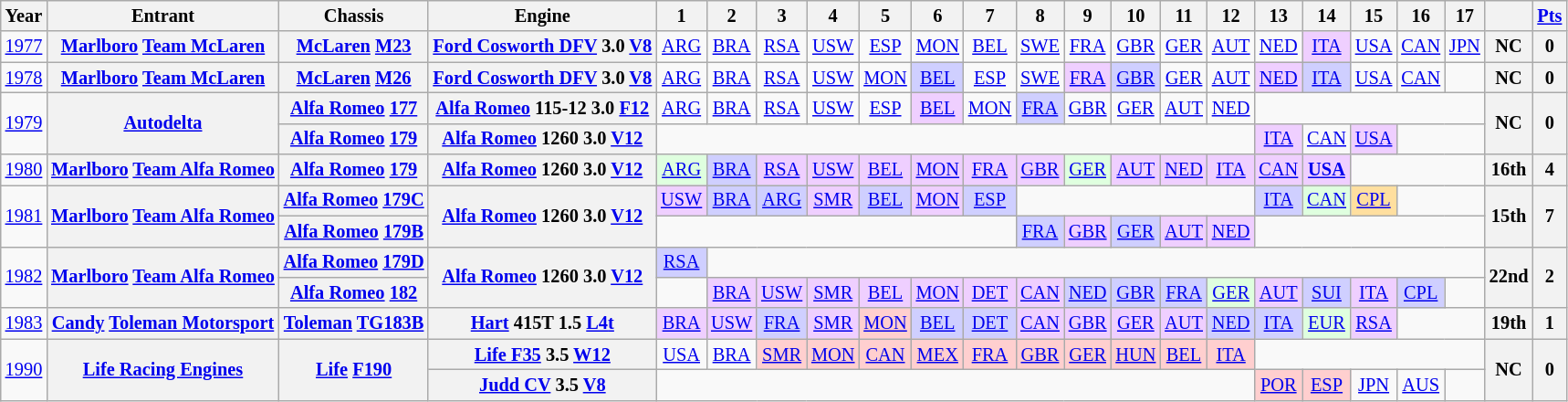<table class="wikitable" style="text-align:center; font-size:85%">
<tr>
<th>Year</th>
<th>Entrant</th>
<th>Chassis</th>
<th>Engine</th>
<th>1</th>
<th>2</th>
<th>3</th>
<th>4</th>
<th>5</th>
<th>6</th>
<th>7</th>
<th>8</th>
<th>9</th>
<th>10</th>
<th>11</th>
<th>12</th>
<th>13</th>
<th>14</th>
<th>15</th>
<th>16</th>
<th>17</th>
<th></th>
<th><a href='#'>Pts</a></th>
</tr>
<tr>
<td><a href='#'>1977</a></td>
<th nowrap><a href='#'>Marlboro</a> <a href='#'>Team McLaren</a></th>
<th nowrap><a href='#'>McLaren</a> <a href='#'>M23</a></th>
<th nowrap><a href='#'>Ford Cosworth DFV</a> 3.0 <a href='#'>V8</a></th>
<td><a href='#'>ARG</a></td>
<td><a href='#'>BRA</a></td>
<td><a href='#'>RSA</a></td>
<td><a href='#'>USW</a></td>
<td><a href='#'>ESP</a></td>
<td><a href='#'>MON</a></td>
<td><a href='#'>BEL</a></td>
<td><a href='#'>SWE</a></td>
<td><a href='#'>FRA</a></td>
<td><a href='#'>GBR</a></td>
<td><a href='#'>GER</a></td>
<td><a href='#'>AUT</a></td>
<td><a href='#'>NED</a></td>
<td style="background:#efcfff;"><a href='#'>ITA</a><br></td>
<td><a href='#'>USA</a></td>
<td><a href='#'>CAN</a></td>
<td><a href='#'>JPN</a></td>
<th>NC</th>
<th>0</th>
</tr>
<tr>
<td><a href='#'>1978</a></td>
<th nowrap><a href='#'>Marlboro</a> <a href='#'>Team McLaren</a></th>
<th nowrap><a href='#'>McLaren</a> <a href='#'>M26</a></th>
<th nowrap><a href='#'>Ford Cosworth DFV</a> 3.0 <a href='#'>V8</a></th>
<td><a href='#'>ARG</a></td>
<td><a href='#'>BRA</a></td>
<td><a href='#'>RSA</a></td>
<td><a href='#'>USW</a></td>
<td><a href='#'>MON</a></td>
<td style="background:#cfcfff;"><a href='#'>BEL</a><br></td>
<td><a href='#'>ESP</a></td>
<td><a href='#'>SWE</a></td>
<td style="background:#efcfff;"><a href='#'>FRA</a><br></td>
<td style="background:#cfcfff;"><a href='#'>GBR</a><br></td>
<td><a href='#'>GER</a></td>
<td><a href='#'>AUT</a></td>
<td style="background:#efcfff;"><a href='#'>NED</a><br></td>
<td style="background:#cfcfff;"><a href='#'>ITA</a><br></td>
<td><a href='#'>USA</a></td>
<td><a href='#'>CAN</a></td>
<td></td>
<th>NC</th>
<th>0</th>
</tr>
<tr>
<td rowspan=2><a href='#'>1979</a></td>
<th rowspan=2><a href='#'>Autodelta</a></th>
<th nowrap><a href='#'>Alfa Romeo</a> <a href='#'>177</a></th>
<th nowrap><a href='#'>Alfa Romeo</a> 115-12 3.0 <a href='#'>F12</a></th>
<td><a href='#'>ARG</a></td>
<td><a href='#'>BRA</a></td>
<td><a href='#'>RSA</a></td>
<td><a href='#'>USW</a></td>
<td><a href='#'>ESP</a></td>
<td style="background:#efcfff;"><a href='#'>BEL</a><br></td>
<td><a href='#'>MON</a></td>
<td style="background:#cfcfff;"><a href='#'>FRA</a><br></td>
<td><a href='#'>GBR</a></td>
<td><a href='#'>GER</a></td>
<td><a href='#'>AUT</a></td>
<td><a href='#'>NED</a></td>
<td colspan=5></td>
<th rowspan=2>NC</th>
<th rowspan=2>0</th>
</tr>
<tr>
<th nowrap><a href='#'>Alfa Romeo</a> <a href='#'>179</a></th>
<th nowrap><a href='#'>Alfa Romeo</a> 1260 3.0 <a href='#'>V12</a></th>
<td colspan=12></td>
<td style="background:#efcfff;"><a href='#'>ITA</a><br></td>
<td><a href='#'>CAN</a></td>
<td style="background:#efcfff;"><a href='#'>USA</a><br></td>
<td colspan=2></td>
</tr>
<tr>
<td><a href='#'>1980</a></td>
<th nowrap><a href='#'>Marlboro</a> <a href='#'>Team Alfa Romeo</a></th>
<th nowrap><a href='#'>Alfa Romeo</a> <a href='#'>179</a></th>
<th nowrap><a href='#'>Alfa Romeo</a> 1260 3.0 <a href='#'>V12</a></th>
<td style="background:#dfffdf;"><a href='#'>ARG</a><br></td>
<td style="background:#cfcfff;"><a href='#'>BRA</a><br></td>
<td style="background:#efcfff;"><a href='#'>RSA</a><br></td>
<td style="background:#efcfff;"><a href='#'>USW</a><br></td>
<td style="background:#efcfff;"><a href='#'>BEL</a><br></td>
<td style="background:#efcfff;"><a href='#'>MON</a><br></td>
<td style="background:#efcfff;"><a href='#'>FRA</a><br></td>
<td style="background:#efcfff;"><a href='#'>GBR</a><br></td>
<td style="background:#dfffdf;"><a href='#'>GER</a><br></td>
<td style="background:#efcfff;"><a href='#'>AUT</a><br></td>
<td style="background:#efcfff;"><a href='#'>NED</a><br></td>
<td style="background:#efcfff;"><a href='#'>ITA</a><br></td>
<td style="background:#efcfff;"><a href='#'>CAN</a><br></td>
<td style="background:#efcfff;"><strong><a href='#'>USA</a></strong><br></td>
<td colspan=3></td>
<th>16th</th>
<th>4</th>
</tr>
<tr>
<td rowspan=2><a href='#'>1981</a></td>
<th rowspan=2 nowrap><a href='#'>Marlboro</a> <a href='#'>Team Alfa Romeo</a></th>
<th nowrap><a href='#'>Alfa Romeo</a> <a href='#'>179C</a></th>
<th rowspan=2 nowrap><a href='#'>Alfa Romeo</a> 1260 3.0 <a href='#'>V12</a></th>
<td style="background:#efcfff;"><a href='#'>USW</a><br></td>
<td style="background:#cfcfff;"><a href='#'>BRA</a><br></td>
<td style="background:#cfcfff;"><a href='#'>ARG</a><br></td>
<td style="background:#efcfff;"><a href='#'>SMR</a><br></td>
<td style="background:#cfcfff;"><a href='#'>BEL</a><br></td>
<td style="background:#efcfff;"><a href='#'>MON</a><br></td>
<td style="background:#cfcfff;"><a href='#'>ESP</a><br></td>
<td colspan=5></td>
<td style="background:#cfcfff;"><a href='#'>ITA</a><br></td>
<td style="background:#dfffdf;"><a href='#'>CAN</a><br></td>
<td style="background:#ffdf9f;"><a href='#'>CPL</a><br></td>
<td colspan=2></td>
<th rowspan=2>15th</th>
<th rowspan=2>7</th>
</tr>
<tr>
<th nowrap><a href='#'>Alfa Romeo</a> <a href='#'>179B</a></th>
<td colspan=7></td>
<td style="background:#cfcfff;"><a href='#'>FRA</a><br></td>
<td style="background:#efcfff;"><a href='#'>GBR</a><br></td>
<td style="background:#cfcfff;"><a href='#'>GER</a><br></td>
<td style="background:#efcfff;"><a href='#'>AUT</a><br></td>
<td style="background:#efcfff;"><a href='#'>NED</a><br></td>
<td colspan=5></td>
</tr>
<tr>
<td rowspan=2><a href='#'>1982</a></td>
<th rowspan=2 nowrap><a href='#'>Marlboro</a> <a href='#'>Team Alfa Romeo</a></th>
<th nowrap><a href='#'>Alfa Romeo</a> <a href='#'>179D</a></th>
<th rowspan=2 nowrap><a href='#'>Alfa Romeo</a> 1260 3.0 <a href='#'>V12</a></th>
<td style="background:#cfcfff;"><a href='#'>RSA</a><br></td>
<td colspan=16></td>
<th rowspan=2>22nd</th>
<th rowspan=2>2</th>
</tr>
<tr>
<th nowrap><a href='#'>Alfa Romeo</a> <a href='#'>182</a></th>
<td></td>
<td style="background:#efcfff;"><a href='#'>BRA</a><br></td>
<td style="background:#efcfff;"><a href='#'>USW</a><br></td>
<td style="background:#efcfff;"><a href='#'>SMR</a><br></td>
<td style="background:#efcfff;"><a href='#'>BEL</a><br></td>
<td style="background:#efcfff;"><a href='#'>MON</a><br></td>
<td style="background:#efcfff;"><a href='#'>DET</a><br></td>
<td style="background:#efcfff;"><a href='#'>CAN</a><br></td>
<td style="background:#cfcfff;"><a href='#'>NED</a><br></td>
<td style="background:#cfcfff;"><a href='#'>GBR</a><br></td>
<td style="background:#cfcfff;"><a href='#'>FRA</a><br></td>
<td style="background:#dfffdf;"><a href='#'>GER</a><br></td>
<td style="background:#efcfff;"><a href='#'>AUT</a><br></td>
<td style="background:#cfcfff;"><a href='#'>SUI</a><br></td>
<td style="background:#efcfff;"><a href='#'>ITA</a><br></td>
<td style="background:#cfcfff;"><a href='#'>CPL</a><br></td>
<td></td>
</tr>
<tr>
<td><a href='#'>1983</a></td>
<th nowrap><a href='#'>Candy</a> <a href='#'>Toleman Motorsport</a></th>
<th nowrap><a href='#'>Toleman</a> <a href='#'>TG183B</a></th>
<th nowrap><a href='#'>Hart</a> 415T 1.5 <a href='#'>L4</a><a href='#'>t</a></th>
<td style="background:#efcfff;"><a href='#'>BRA</a><br></td>
<td style="background:#efcfff;"><a href='#'>USW</a><br></td>
<td style="background:#cfcfff;"><a href='#'>FRA</a><br></td>
<td style="background:#efcfff;"><a href='#'>SMR</a><br></td>
<td style="background:#ffcfcf;"><a href='#'>MON</a><br></td>
<td style="background:#cfcfff;"><a href='#'>BEL</a><br></td>
<td style="background:#cfcfff;"><a href='#'>DET</a><br></td>
<td style="background:#efcfff;"><a href='#'>CAN</a><br></td>
<td style="background:#efcfff;"><a href='#'>GBR</a><br></td>
<td style="background:#efcfff;"><a href='#'>GER</a><br></td>
<td style="background:#efcfff;"><a href='#'>AUT</a><br></td>
<td style="background:#cfcfff;"><a href='#'>NED</a><br></td>
<td style="background:#cfcfff;"><a href='#'>ITA</a><br></td>
<td style="background:#dfffdf;"><a href='#'>EUR</a><br></td>
<td style="background:#efcfff;"><a href='#'>RSA</a><br></td>
<td colspan=2></td>
<th>19th</th>
<th>1</th>
</tr>
<tr>
<td rowspan=2><a href='#'>1990</a></td>
<th rowspan=2 nowrap><a href='#'>Life Racing Engines</a></th>
<th rowspan=2 nowrap><a href='#'>Life</a> <a href='#'>F190</a></th>
<th nowrap><a href='#'>Life F35</a> 3.5 <a href='#'>W12</a></th>
<td><a href='#'>USA</a></td>
<td><a href='#'>BRA</a></td>
<td style="background:#ffcfcf;"><a href='#'>SMR</a><br></td>
<td style="background:#ffcfcf;"><a href='#'>MON</a><br></td>
<td style="background:#ffcfcf;"><a href='#'>CAN</a><br></td>
<td style="background:#ffcfcf;"><a href='#'>MEX</a><br></td>
<td style="background:#ffcfcf;"><a href='#'>FRA</a><br></td>
<td style="background:#ffcfcf;"><a href='#'>GBR</a><br></td>
<td style="background:#ffcfcf;"><a href='#'>GER</a><br></td>
<td style="background:#ffcfcf;"><a href='#'>HUN</a><br></td>
<td style="background:#ffcfcf;"><a href='#'>BEL</a><br></td>
<td style="background:#ffcfcf;"><a href='#'>ITA</a><br></td>
<td colspan=5></td>
<th rowspan=2>NC</th>
<th rowspan=2>0</th>
</tr>
<tr>
<th nowrap><a href='#'>Judd CV</a> 3.5 <a href='#'>V8</a></th>
<td colspan=12></td>
<td style="background:#ffcfcf;"><a href='#'>POR</a><br></td>
<td style="background:#ffcfcf;"><a href='#'>ESP</a><br></td>
<td><a href='#'>JPN</a></td>
<td><a href='#'>AUS</a></td>
<td></td>
</tr>
</table>
